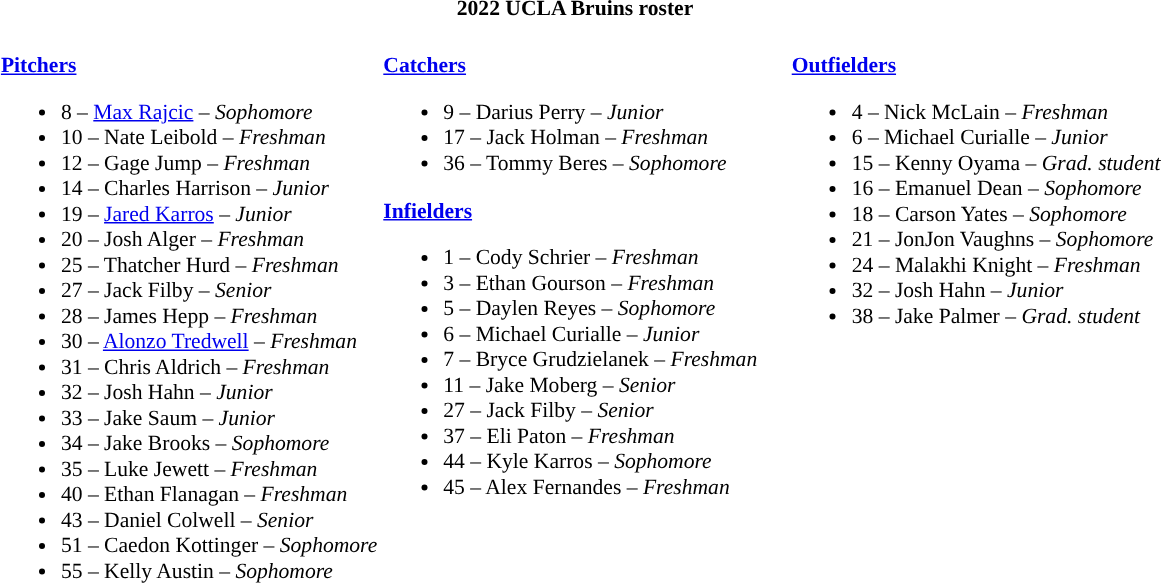<table class="toccolours" style="border-collapse; font-size:90%;">
<tr>
<th colspan=9>2022 UCLA Bruins roster</th>
</tr>
<tr>
<td width="03"> </td>
<td valign="top"><br><strong><a href='#'>Pitchers</a></strong><ul><li>8 – <a href='#'>Max Rajcic</a> – <em>Sophomore</em></li><li>10 – Nate Leibold – <em>Freshman</em></li><li>12 – Gage Jump – <em>Freshman</em></li><li>14 – Charles Harrison – <em>Junior</em></li><li>19 – <a href='#'>Jared Karros</a> – <em>Junior</em></li><li>20 – Josh Alger – <em>Freshman</em></li><li>25 – Thatcher Hurd – <em>Freshman</em></li><li>27 – Jack Filby – <em>Senior</em></li><li>28 – James Hepp – <em>Freshman</em></li><li>30 – <a href='#'>Alonzo Tredwell</a> – <em>Freshman</em></li><li>31 – Chris Aldrich – <em> Freshman</em></li><li>32 – Josh Hahn – <em>Junior</em></li><li>33 – Jake Saum – <em>Junior</em></li><li>34 – Jake Brooks – <em>Sophomore</em></li><li>35 – Luke Jewett – <em>Freshman</em></li><li>40 – Ethan Flanagan – <em>Freshman</em></li><li>43 – Daniel Colwell – <em>Senior</em></li><li>51 – Caedon Kottinger – <em>Sophomore</em></li><li>55 – Kelly Austin – <em> Sophomore</em></li></ul></td>
<td valign="top"><br><strong><a href='#'>Catchers</a></strong><ul><li>9 – Darius Perry – <em>Junior</em></li><li>17 – Jack Holman – <em>Freshman</em></li><li>36 – Tommy Beres – <em> Sophomore</em></li></ul><strong><a href='#'>Infielders</a></strong><ul><li>1 – Cody Schrier – <em>Freshman</em></li><li>3 – Ethan Gourson – <em>Freshman</em></li><li>5 – Daylen Reyes – <em>Sophomore</em></li><li>6 – Michael Curialle – <em>Junior</em></li><li>7 – Bryce Grudzielanek – <em>Freshman</em></li><li>11 – Jake Moberg – <em>Senior</em></li><li>27 – Jack Filby – <em>Senior</em></li><li>37 – Eli Paton – <em> Freshman</em></li><li>44 – Kyle Karros – <em>Sophomore</em></li><li>45 – Alex Fernandes – <em>Freshman</em></li></ul></td>
<td width="15"> </td>
<td valign="top"><br><strong><a href='#'>Outfielders</a></strong><ul><li>4 – Nick McLain – <em>Freshman</em></li><li>6 – Michael Curialle – <em>Junior</em></li><li>15 – Kenny Oyama – <em>Grad. student</em></li><li>16 – Emanuel Dean – <em> Sophomore</em></li><li>18 – Carson Yates – <em>Sophomore</em></li><li>21 – JonJon Vaughns – <em>Sophomore</em></li><li>24 – Malakhi Knight – <em>Freshman</em></li><li>32 – Josh Hahn – <em>Junior</em></li><li>38 – Jake Palmer – <em>Grad. student</em></li></ul></td>
</tr>
</table>
